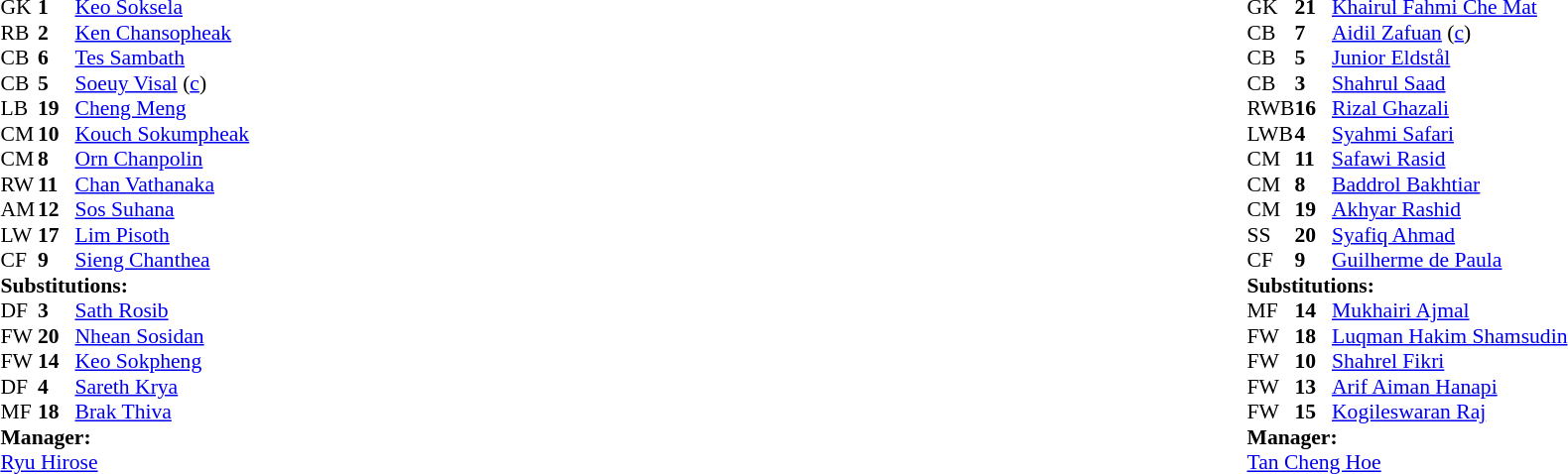<table width="100%">
<tr>
<td valign="top" width="40%"><br><table style="font-size:90%" cellspacing="0" cellpadding="0">
<tr>
<th width=25></th>
<th width=25></th>
</tr>
<tr>
<td>GK</td>
<td><strong>1</strong></td>
<td><a href='#'>Keo Soksela</a></td>
</tr>
<tr>
<td>RB</td>
<td><strong>2</strong></td>
<td><a href='#'>Ken Chansopheak</a></td>
<td></td>
<td></td>
</tr>
<tr>
<td>CB</td>
<td><strong>6</strong></td>
<td><a href='#'>Tes Sambath</a></td>
</tr>
<tr>
<td>CB</td>
<td><strong>5</strong></td>
<td><a href='#'>Soeuy Visal</a> (<a href='#'>c</a>)</td>
</tr>
<tr>
<td>LB</td>
<td><strong>19</strong></td>
<td><a href='#'>Cheng Meng</a></td>
</tr>
<tr>
<td>CM</td>
<td><strong>10</strong></td>
<td><a href='#'>Kouch Sokumpheak</a></td>
<td></td>
<td></td>
</tr>
<tr>
<td>CM</td>
<td><strong>8</strong></td>
<td><a href='#'>Orn Chanpolin</a></td>
</tr>
<tr>
<td>RW</td>
<td><strong>11</strong></td>
<td><a href='#'>Chan Vathanaka</a></td>
<td></td>
<td></td>
</tr>
<tr>
<td>AM</td>
<td><strong>12</strong></td>
<td><a href='#'>Sos Suhana</a></td>
<td></td>
<td></td>
</tr>
<tr>
<td>LW</td>
<td><strong>17</strong></td>
<td><a href='#'>Lim Pisoth</a></td>
</tr>
<tr>
<td>CF</td>
<td><strong>9</strong></td>
<td><a href='#'>Sieng Chanthea</a></td>
<td></td>
<td></td>
</tr>
<tr>
<td colspan=3><strong>Substitutions:</strong></td>
</tr>
<tr>
<td>DF</td>
<td><strong>3</strong></td>
<td><a href='#'>Sath Rosib</a></td>
<td></td>
<td></td>
</tr>
<tr>
<td>FW</td>
<td><strong>20</strong></td>
<td><a href='#'>Nhean Sosidan</a></td>
<td></td>
<td></td>
</tr>
<tr>
<td>FW</td>
<td><strong>14</strong></td>
<td><a href='#'>Keo Sokpheng</a></td>
<td></td>
<td></td>
</tr>
<tr>
<td>DF</td>
<td><strong>4</strong></td>
<td><a href='#'>Sareth Krya</a></td>
<td></td>
<td></td>
</tr>
<tr>
<td>MF</td>
<td><strong>18</strong></td>
<td><a href='#'>Brak Thiva</a></td>
<td></td>
<td></td>
</tr>
<tr>
<td colspan=3><strong>Manager:</strong></td>
</tr>
<tr>
<td colspan=3> <a href='#'>Ryu Hirose</a></td>
</tr>
</table>
</td>
<td valign="top"></td>
<td valign="top" width="50%"><br><table style="font-size:90%; margin:auto" cellspacing="0" cellpadding="0">
<tr>
<th width=25></th>
<th width=25></th>
</tr>
<tr>
<td>GK</td>
<td><strong>21</strong></td>
<td><a href='#'>Khairul Fahmi Che Mat</a></td>
<td></td>
</tr>
<tr>
<td>CB</td>
<td><strong>7</strong></td>
<td><a href='#'>Aidil Zafuan</a> (<a href='#'>c</a>)</td>
</tr>
<tr>
<td>CB</td>
<td><strong>5</strong></td>
<td><a href='#'>Junior Eldstål</a></td>
<td></td>
<td></td>
</tr>
<tr>
<td>CB</td>
<td><strong>3</strong></td>
<td><a href='#'>Shahrul Saad</a></td>
</tr>
<tr>
<td>RWB</td>
<td><strong>16</strong></td>
<td><a href='#'>Rizal Ghazali</a></td>
</tr>
<tr>
<td>LWB</td>
<td><strong>4</strong></td>
<td><a href='#'>Syahmi Safari</a></td>
</tr>
<tr>
<td>CM</td>
<td><strong>11</strong></td>
<td><a href='#'>Safawi Rasid</a></td>
<td></td>
<td></td>
</tr>
<tr>
<td>CM</td>
<td><strong>8</strong></td>
<td><a href='#'>Baddrol Bakhtiar</a></td>
</tr>
<tr>
<td>CM</td>
<td><strong>19</strong></td>
<td><a href='#'>Akhyar Rashid</a></td>
<td></td>
<td></td>
</tr>
<tr>
<td>SS</td>
<td><strong>20</strong></td>
<td><a href='#'>Syafiq Ahmad</a></td>
<td></td>
<td></td>
</tr>
<tr>
<td>CF</td>
<td><strong>9</strong></td>
<td><a href='#'>Guilherme de Paula</a></td>
<td></td>
<td></td>
</tr>
<tr>
<td colspan=3><strong>Substitutions:</strong></td>
</tr>
<tr>
<td>MF</td>
<td><strong>14</strong></td>
<td><a href='#'>Mukhairi Ajmal</a></td>
<td></td>
<td></td>
</tr>
<tr>
<td>FW</td>
<td><strong>18</strong></td>
<td><a href='#'>Luqman Hakim Shamsudin</a></td>
<td></td>
<td></td>
</tr>
<tr>
<td>FW</td>
<td><strong>10</strong></td>
<td><a href='#'>Shahrel Fikri</a></td>
<td></td>
<td></td>
</tr>
<tr>
<td>FW</td>
<td><strong>13</strong></td>
<td><a href='#'>Arif Aiman Hanapi</a></td>
<td></td>
<td></td>
</tr>
<tr>
<td>FW</td>
<td><strong>15</strong></td>
<td><a href='#'>Kogileswaran Raj</a></td>
<td></td>
<td></td>
</tr>
<tr>
<td colspan=3><strong>Manager:</strong></td>
</tr>
<tr>
<td colspan=3><a href='#'>Tan Cheng Hoe</a></td>
</tr>
</table>
</td>
</tr>
</table>
